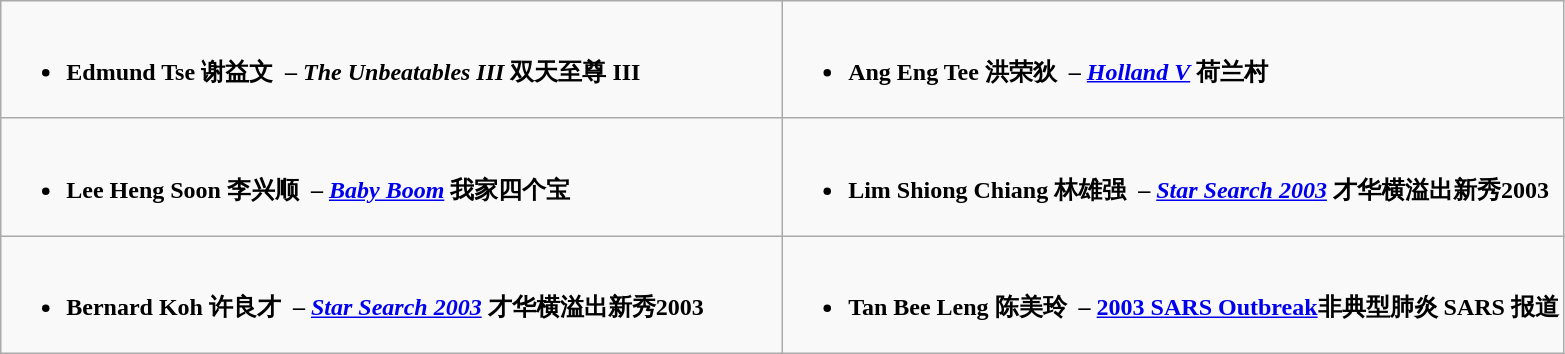<table class=wikitable>
<tr>
<td valign="top" width="50%"><br><div></div><ul><li><strong> Edmund Tse 谢益文  – <em>The Unbeatables III</em> 双天至尊 III</strong></li></ul></td>
<td valign="top" width="50%"><br><div></div><ul><li><strong>Ang Eng Tee 洪荣狄  – <em><a href='#'>Holland V</a></em> 荷兰村</strong></li></ul></td>
</tr>
<tr>
<td valign="top" width="50%"><br><div></div><ul><li><strong>Lee Heng Soon 李兴顺  – <em><a href='#'>Baby Boom</a></em> 我家四个宝</strong></li></ul></td>
<td valign="top" width="50%"><br><div></div><ul><li><strong>Lim Shiong Chiang 林雄强  – <em><a href='#'>Star Search 2003</a></em> 才华横溢出新秀2003</strong></li></ul></td>
</tr>
<tr>
<td valign="top" width="50%"><br><div></div><ul><li><strong>Bernard Koh 许良才  – <em><a href='#'>Star Search 2003</a></em> 才华横溢出新秀2003</strong></li></ul></td>
<td valign="top" width="50%"><br><div></div><ul><li><strong>Tan Bee Leng 陈美玲  – <a href='#'>2003 SARS Outbreak</a>非典型肺炎 SARS 报道</strong></li></ul></td>
</tr>
</table>
